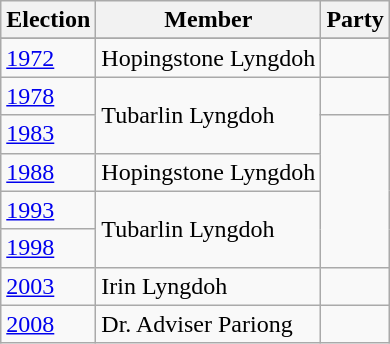<table class="wikitable sortable">
<tr>
<th>Election</th>
<th>Member</th>
<th colspan=2>Party</th>
</tr>
<tr>
</tr>
<tr>
</tr>
<tr>
</tr>
<tr>
</tr>
<tr>
<td><a href='#'>1972</a></td>
<td>Hopingstone Lyngdoh</td>
<td></td>
</tr>
<tr>
<td><a href='#'>1978</a></td>
<td rowspan=2>Tubarlin Lyngdoh</td>
<td></td>
</tr>
<tr>
<td><a href='#'>1983</a></td>
</tr>
<tr>
<td><a href='#'>1988</a></td>
<td>Hopingstone Lyngdoh</td>
</tr>
<tr>
<td><a href='#'>1993</a></td>
<td rowspan=2>Tubarlin Lyngdoh</td>
</tr>
<tr>
<td><a href='#'>1998</a></td>
</tr>
<tr>
<td><a href='#'>2003</a></td>
<td>Irin Lyngdoh</td>
<td></td>
</tr>
<tr>
<td><a href='#'>2008</a></td>
<td>Dr. Adviser Pariong</td>
<td></td>
</tr>
</table>
